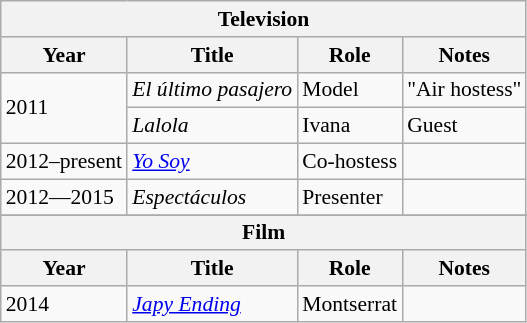<table class="wikitable" style="font-size:90%;">
<tr>
<th colspan="4">Television</th>
</tr>
<tr>
<th>Year</th>
<th>Title</th>
<th>Role</th>
<th>Notes</th>
</tr>
<tr>
<td rowspan=2>2011</td>
<td><em>El último pasajero</em></td>
<td>Model</td>
<td>"Air hostess"</td>
</tr>
<tr>
<td><em>Lalola</em></td>
<td>Ivana</td>
<td>Guest</td>
</tr>
<tr>
<td>2012–present</td>
<td><em><a href='#'>Yo Soy</a></em></td>
<td>Co-hostess</td>
<td></td>
</tr>
<tr>
<td>2012—2015</td>
<td><em>Espectáculos</em></td>
<td>Presenter</td>
<td></td>
</tr>
<tr align="center">
</tr>
<tr>
<th colspan="4">Film</th>
</tr>
<tr>
<th>Year</th>
<th>Title</th>
<th>Role</th>
<th>Notes</th>
</tr>
<tr>
<td>2014</td>
<td><em><a href='#'>Japy Ending</a></em></td>
<td>Montserrat</td>
<td></td>
</tr>
</table>
